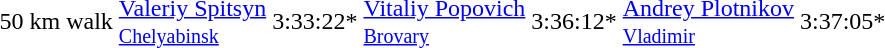<table>
<tr>
<td>50 km walk</td>
<td><a href='#'>Valeriy Spitsyn</a><br><small> <a href='#'>Chelyabinsk</a></small></td>
<td>3:33:22*</td>
<td><a href='#'>Vitaliy Popovich</a><br><small> <a href='#'>Brovary</a></small></td>
<td>3:36:12*</td>
<td><a href='#'>Andrey Plotnikov</a><br><small> <a href='#'>Vladimir</a></small></td>
<td>3:37:05*</td>
</tr>
</table>
